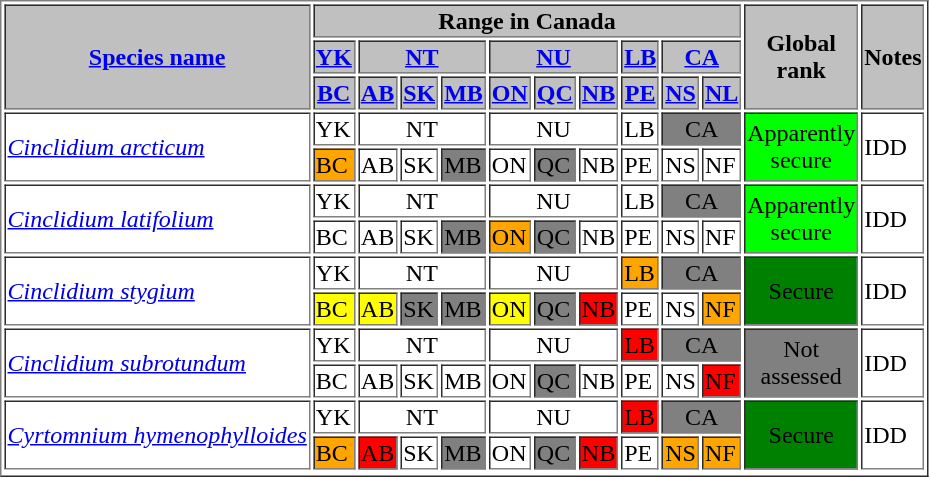<table border="1" |>
<tr>
<th rowspan="3" bgcolor=silver><a href='#'>Species name</a></th>
<th colspan="10" bgcolor=silver>Range in Canada</th>
<th rowspan="3" bgcolor=silver>Global <br> rank</th>
<th rowspan="3" bgcolor=silver>Notes</th>
</tr>
<tr>
<th bgcolor=silver><a href='#'>YK</a></th>
<th colspan="3" bgcolor=silver><a href='#'>NT</a></th>
<th colspan="3" bgcolor=silver><a href='#'>NU</a></th>
<th bgcolor=silver><a href='#'>LB</a></th>
<th colspan="2" bgcolor=silver><a href='#'>CA</a></th>
</tr>
<tr>
<th bgcolor=silver><a href='#'>BC</a></th>
<th bgcolor=silver><a href='#'>AB</a></th>
<th bgcolor=silver><a href='#'>SK</a></th>
<th bgcolor=silver><a href='#'>MB</a></th>
<th bgcolor=silver><a href='#'>ON</a></th>
<th bgcolor=silver><a href='#'>QC</a></th>
<th bgcolor=silver><a href='#'>NB</a></th>
<th bgcolor=silver><a href='#'>PE</a></th>
<th bgcolor=silver><a href='#'>NS</a></th>
<th bgcolor=silver><a href='#'>NL</a></th>
</tr>
<tr>
<td rowspan="2"><em><a href='#'>Cinclidium arcticum</a></em></td>
<td>YK</td>
<td colspan="3" align="center">NT</td>
<td colspan="3" align="center">NU</td>
<td>LB</td>
<td colspan="2" align="center" bgcolor=gray>CA</td>
<td rowspan="2" align="center" bgcolor=lime>Apparently <br> secure</td>
<td rowspan="2">IDD</td>
</tr>
<tr>
<td bgcolor=orange>BC</td>
<td>AB</td>
<td>SK</td>
<td bgcolor=gray>MB</td>
<td>ON</td>
<td bgcolor=gray>QC</td>
<td>NB</td>
<td>PE</td>
<td>NS</td>
<td>NF</td>
</tr>
<tr>
<td rowspan="2"><em><a href='#'>Cinclidium latifolium</a></em></td>
<td>YK</td>
<td colspan="3" align="center">NT</td>
<td colspan="3" align="center">NU</td>
<td>LB</td>
<td colspan="2" align="center" bgcolor=gray>CA</td>
<td rowspan="2" align="center" bgcolor=lime>Apparently <br> secure</td>
<td rowspan="2">IDD</td>
</tr>
<tr>
<td>BC</td>
<td>AB</td>
<td>SK</td>
<td bgcolor=gray>MB</td>
<td bgcolor=orange>ON</td>
<td bgcolor=gray>QC</td>
<td>NB</td>
<td>PE</td>
<td>NS</td>
<td>NF</td>
</tr>
<tr>
<td rowspan="2"><em><a href='#'>Cinclidium stygium</a></em></td>
<td>YK</td>
<td colspan="3" align="center">NT</td>
<td colspan="3" align="center">NU</td>
<td bgcolor=orange>LB</td>
<td colspan="2" align="center" bgcolor=gray>CA</td>
<td rowspan="2" align="center" bgcolor=green>Secure</td>
<td rowspan="2">IDD</td>
</tr>
<tr>
<td bgcolor=yellow>BC</td>
<td bgcolor=yellow>AB</td>
<td bgcolor=gray>SK</td>
<td bgcolor=gray>MB</td>
<td bgcolor=yellow>ON</td>
<td bgcolor=gray>QC</td>
<td bgcolor=red>NB</td>
<td>PE</td>
<td>NS</td>
<td bgcolor=orange>NF</td>
</tr>
<tr>
<td rowspan="2"><em><a href='#'>Cinclidium subrotundum</a></em></td>
<td>YK</td>
<td colspan="3" align="center">NT</td>
<td colspan="3" align="center">NU</td>
<td bgcolor=red>LB</td>
<td colspan="2" align="center" bgcolor=gray>CA</td>
<td rowspan="2" align="center" bgcolor=gray>Not <br> assessed</td>
<td rowspan="2">IDD</td>
</tr>
<tr>
<td>BC</td>
<td>AB</td>
<td>SK</td>
<td>MB</td>
<td>ON</td>
<td bgcolor=gray>QC</td>
<td>NB</td>
<td>PE</td>
<td>NS</td>
<td bgcolor=red>NF</td>
</tr>
<tr>
<td rowspan="2"><em><a href='#'>Cyrtomnium hymenophylloides</a></em></td>
<td>YK</td>
<td colspan="3" align="center">NT</td>
<td colspan="3" align="center">NU</td>
<td bgcolor=red>LB</td>
<td colspan="2" align="center" bgcolor=gray>CA</td>
<td rowspan="2" align="center" bgcolor=green>Secure</td>
<td rowspan="2">IDD</td>
</tr>
<tr>
<td bgcolor=orange>BC</td>
<td bgcolor=red>AB</td>
<td>SK</td>
<td bgcolor=gray>MB</td>
<td>ON</td>
<td bgcolor=gray>QC</td>
<td bgcolor=red>NB</td>
<td>PE</td>
<td bgcolor=orange>NS</td>
<td bgcolor=orange>NF</td>
</tr>
<tr>
</tr>
</table>
